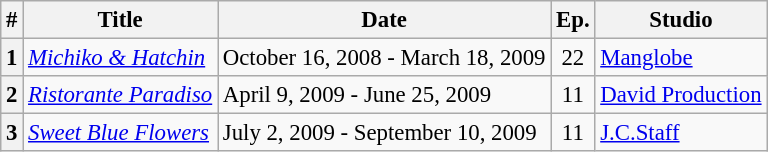<table class="wikitable" style="font-size: 95%;">
<tr>
<th>#</th>
<th>Title</th>
<th>Date</th>
<th>Ep.</th>
<th>Studio</th>
</tr>
<tr>
<th>1</th>
<td><em><a href='#'>Michiko & Hatchin</a></em></td>
<td>October 16, 2008 - March 18, 2009</td>
<td align="center">22</td>
<td><a href='#'>Manglobe</a></td>
</tr>
<tr>
<th>2</th>
<td><em><a href='#'>Ristorante Paradiso</a></em></td>
<td>April 9, 2009 - June 25, 2009</td>
<td align="center">11</td>
<td><a href='#'>David Production</a></td>
</tr>
<tr>
<th>3</th>
<td><em><a href='#'>Sweet Blue Flowers</a></em></td>
<td>July 2, 2009 - September 10, 2009</td>
<td align="center">11</td>
<td><a href='#'>J.C.Staff</a></td>
</tr>
</table>
